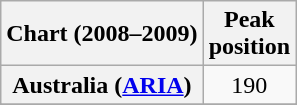<table class="wikitable sortable plainrowheaders" style="text-align:center">
<tr>
<th scope="col">Chart (2008–2009)</th>
<th scope="col">Peak<br>position</th>
</tr>
<tr>
<th scope="row">Australia (<a href='#'>ARIA</a>)</th>
<td>190</td>
</tr>
<tr>
</tr>
<tr>
</tr>
<tr>
</tr>
<tr>
</tr>
</table>
